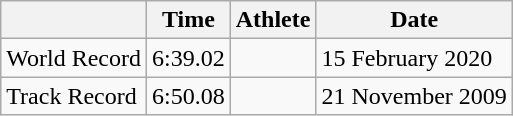<table class="wikitable">
<tr>
<th></th>
<th>Time</th>
<th>Athlete</th>
<th>Date</th>
</tr>
<tr>
<td>World Record</td>
<td>6:39.02</td>
<td></td>
<td>15 February 2020</td>
</tr>
<tr>
<td>Track Record</td>
<td>6:50.08</td>
<td></td>
<td>21 November 2009</td>
</tr>
</table>
